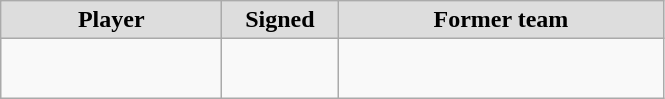<table class="wikitable" style="text-align: center">
<tr align="center" bgcolor="#dddddd">
<td style="width:140px"><strong>Player</strong></td>
<td style="width:70px"><strong>Signed</strong></td>
<td style="width:210px"><strong>Former team</strong></td>
</tr>
<tr style="height:40px">
<td></td>
<td style="font-size: 80%"></td>
<td></td>
</tr>
</table>
